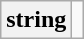<table class="wikitable">
<tr>
<th scope="row">string</th>
<td></td>
</tr>
</table>
